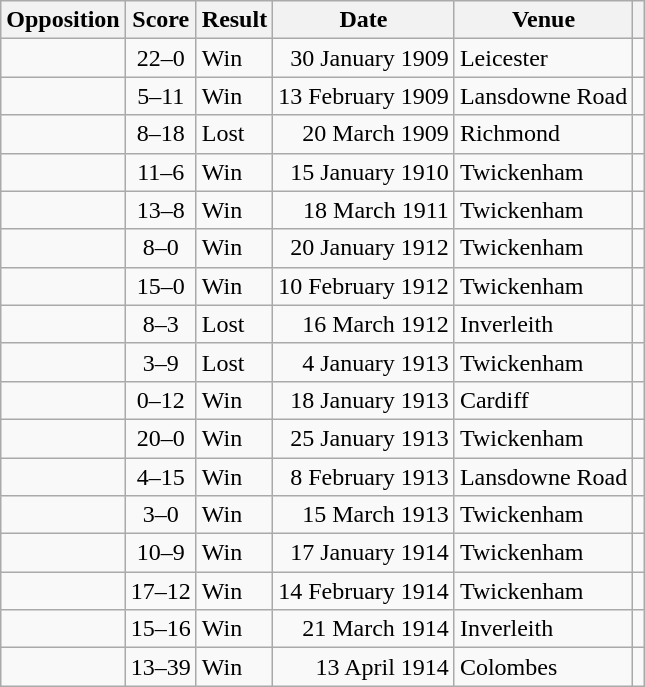<table class="wikitable sortable">
<tr>
<th scope="col">Opposition</th>
<th scope="col" class="unsortable">Score</th>
<th scope="col">Result</th>
<th scope="col">Date</th>
<th scope="col">Venue</th>
<th scope="col" class="unsortable"></th>
</tr>
<tr>
<td></td>
<td align="center">22–0</td>
<td>Win</td>
<td align=right>30 January 1909</td>
<td>Leicester</td>
<td></td>
</tr>
<tr>
<td></td>
<td align="center">5–11</td>
<td>Win</td>
<td align=right>13 February 1909</td>
<td>Lansdowne Road</td>
<td></td>
</tr>
<tr>
<td></td>
<td align="center">8–18</td>
<td>Lost</td>
<td align=right>20 March 1909</td>
<td>Richmond</td>
<td></td>
</tr>
<tr>
<td></td>
<td align="center">11–6</td>
<td>Win</td>
<td align=right>15 January 1910</td>
<td>Twickenham</td>
<td></td>
</tr>
<tr>
<td></td>
<td align="center">13–8</td>
<td>Win</td>
<td align=right>18 March 1911</td>
<td>Twickenham</td>
<td></td>
</tr>
<tr>
<td></td>
<td align="center">8–0</td>
<td>Win</td>
<td align=right>20 January 1912</td>
<td>Twickenham</td>
<td></td>
</tr>
<tr>
<td></td>
<td align="center">15–0</td>
<td>Win</td>
<td align=right>10 February 1912</td>
<td>Twickenham</td>
<td></td>
</tr>
<tr>
<td></td>
<td align="center">8–3</td>
<td>Lost</td>
<td align=right>16 March 1912</td>
<td>Inverleith</td>
<td></td>
</tr>
<tr>
<td></td>
<td align="center">3–9</td>
<td>Lost</td>
<td align=right>4 January 1913</td>
<td>Twickenham</td>
<td></td>
</tr>
<tr>
<td></td>
<td align="center">0–12</td>
<td>Win</td>
<td align=right>18 January 1913</td>
<td>Cardiff</td>
<td></td>
</tr>
<tr>
<td></td>
<td align="center">20–0</td>
<td>Win</td>
<td align=right>25 January 1913</td>
<td>Twickenham</td>
<td></td>
</tr>
<tr>
<td></td>
<td align="center">4–15</td>
<td>Win</td>
<td align=right>8 February 1913</td>
<td>Lansdowne Road</td>
<td></td>
</tr>
<tr>
<td></td>
<td align="center">3–0</td>
<td>Win</td>
<td align=right>15 March 1913</td>
<td>Twickenham</td>
<td></td>
</tr>
<tr>
<td></td>
<td align="center">10–9</td>
<td>Win</td>
<td align=right>17 January 1914</td>
<td>Twickenham</td>
<td></td>
</tr>
<tr>
<td></td>
<td align="center">17–12</td>
<td>Win</td>
<td align=right>14 February 1914</td>
<td>Twickenham</td>
<td></td>
</tr>
<tr>
<td></td>
<td align="center">15–16</td>
<td>Win</td>
<td align=right>21 March 1914</td>
<td>Inverleith</td>
<td></td>
</tr>
<tr>
<td></td>
<td align="center">13–39</td>
<td>Win</td>
<td align=right>13 April 1914</td>
<td>Colombes</td>
<td></td>
</tr>
</table>
